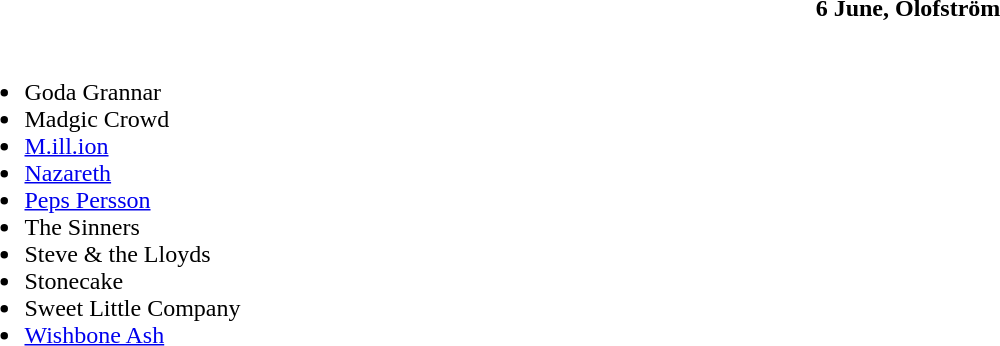<table class="toccolours collapsible" style="width:100%;">
<tr>
<th>6 June, Olofström</th>
</tr>
<tr>
<td><br><ul><li>Goda Grannar</li><li>Madgic Crowd</li><li><a href='#'>M.ill.ion</a></li><li><a href='#'>Nazareth</a></li><li><a href='#'>Peps Persson</a></li><li>The Sinners</li><li>Steve & the Lloyds</li><li>Stonecake</li><li>Sweet Little Company</li><li><a href='#'>Wishbone Ash</a></li></ul></td>
</tr>
</table>
